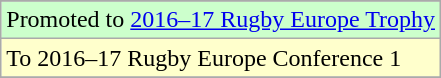<table class="wikitable">
<tr>
</tr>
<tr width=10px bgcolor="#ccffcc">
<td>Promoted to <a href='#'>2016–17 Rugby Europe Trophy</a></td>
</tr>
<tr width=10px bgcolor="#ffffcc">
<td>To 2016–17 Rugby Europe Conference 1</td>
</tr>
<tr>
</tr>
</table>
